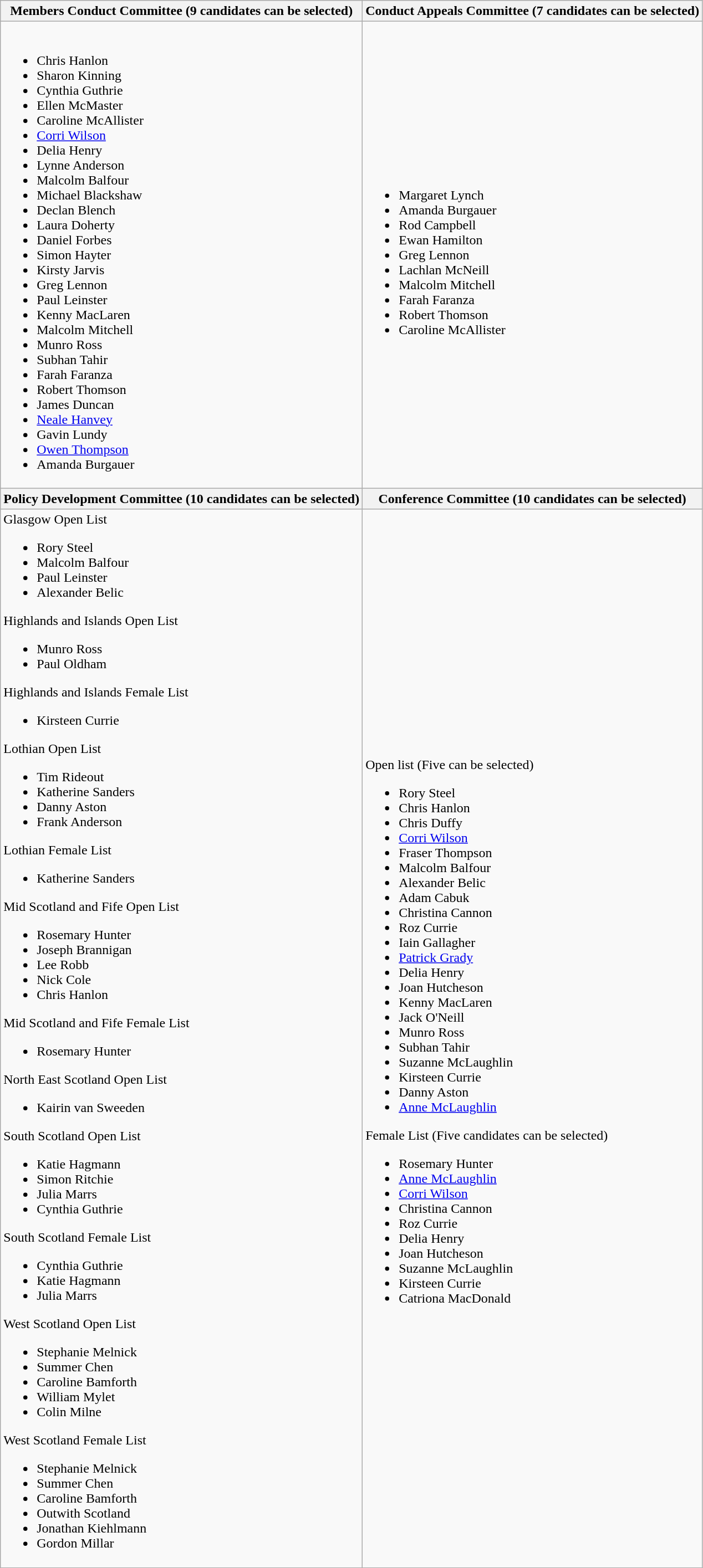<table class="wikitable">
<tr>
<th>Members Conduct Committee (9 candidates can be selected)</th>
<th>Conduct Appeals Committee (7 candidates can be selected)</th>
</tr>
<tr>
<td><br><ul><li>Chris Hanlon</li><li>Sharon Kinning</li><li>Cynthia Guthrie</li><li>Ellen McMaster</li><li>Caroline McAllister</li><li><a href='#'>Corri Wilson</a></li><li>Delia Henry</li><li>Lynne Anderson</li><li>Malcolm Balfour</li><li>Michael Blackshaw</li><li>Declan Blench</li><li>Laura Doherty</li><li>Daniel Forbes</li><li>Simon Hayter</li><li>Kirsty Jarvis</li><li>Greg Lennon</li><li>Paul Leinster</li><li>Kenny MacLaren</li><li>Malcolm Mitchell</li><li>Munro Ross</li><li>Subhan Tahir</li><li>Farah Faranza</li><li>Robert Thomson</li><li>James Duncan</li><li><a href='#'>Neale Hanvey</a></li><li>Gavin Lundy</li><li><a href='#'>Owen Thompson</a></li><li>Amanda Burgauer</li></ul></td>
<td><br><ul><li>Margaret Lynch</li><li>Amanda Burgauer</li><li>Rod Campbell</li><li>Ewan Hamilton</li><li>Greg Lennon</li><li>Lachlan McNeill</li><li>Malcolm Mitchell</li><li>Farah Faranza</li><li>Robert Thomson</li><li>Caroline McAllister</li></ul></td>
</tr>
<tr>
<th>Policy Development Committee (10 candidates can be selected)</th>
<th>Conference Committee (10 candidates can be selected)</th>
</tr>
<tr>
<td>Glasgow Open List<br><ul><li>Rory Steel</li><li>Malcolm Balfour</li><li>Paul Leinster</li><li>Alexander Belic</li></ul>Highlands and Islands Open List<ul><li>Munro Ross</li><li>Paul Oldham</li></ul>Highlands and Islands Female List<ul><li>Kirsteen Currie</li></ul>Lothian Open List<ul><li>Tim Rideout</li><li>Katherine Sanders</li><li>Danny Aston</li><li>Frank Anderson</li></ul>Lothian Female List<ul><li>Katherine Sanders</li></ul>Mid Scotland and Fife Open List<ul><li>Rosemary Hunter</li><li>Joseph Brannigan</li><li>Lee Robb</li><li>Nick Cole</li><li>Chris Hanlon</li></ul>Mid Scotland and Fife Female List<ul><li>Rosemary Hunter</li></ul>North East Scotland Open List<ul><li>Kairin van Sweeden</li></ul>South Scotland Open List<ul><li>Katie Hagmann</li><li>Simon Ritchie</li><li>Julia Marrs</li><li>Cynthia Guthrie</li></ul>South Scotland Female List<ul><li>Cynthia Guthrie</li><li>Katie Hagmann</li><li>Julia Marrs</li></ul>West Scotland Open List<ul><li>Stephanie Melnick</li><li>Summer Chen</li><li>Caroline Bamforth</li><li>William Mylet</li><li>Colin Milne</li></ul>West Scotland Female List<ul><li>Stephanie Melnick</li><li>Summer Chen</li><li>Caroline Bamforth</li><li>Outwith Scotland</li><li>Jonathan Kiehlmann</li><li>Gordon Millar</li></ul></td>
<td>Open list (Five can be selected)<br><ul><li>Rory Steel</li><li>Chris Hanlon</li><li>Chris Duffy</li><li><a href='#'>Corri Wilson</a></li><li>Fraser Thompson</li><li>Malcolm Balfour</li><li>Alexander Belic</li><li>Adam Cabuk</li><li>Christina Cannon</li><li>Roz Currie</li><li>Iain Gallagher</li><li><a href='#'>Patrick Grady</a></li><li>Delia Henry</li><li>Joan Hutcheson</li><li>Kenny MacLaren</li><li>Jack O'Neill</li><li>Munro Ross</li><li>Subhan Tahir</li><li>Suzanne McLaughlin</li><li>Kirsteen Currie</li><li>Danny Aston</li><li><a href='#'>Anne McLaughlin</a></li></ul>Female List (Five candidates can be selected)<ul><li>Rosemary Hunter</li><li><a href='#'>Anne McLaughlin</a></li><li><a href='#'>Corri Wilson</a></li><li>Christina Cannon</li><li>Roz Currie</li><li>Delia Henry</li><li>Joan Hutcheson</li><li>Suzanne McLaughlin</li><li>Kirsteen Currie</li><li>Catriona MacDonald</li></ul></td>
</tr>
</table>
